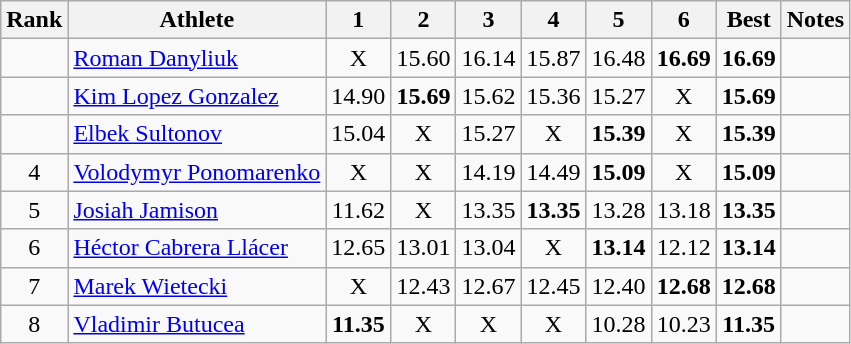<table class="wikitable sortable" style="text-align:center">
<tr>
<th>Rank</th>
<th>Athlete</th>
<th>1</th>
<th>2</th>
<th>3</th>
<th>4</th>
<th>5</th>
<th>6</th>
<th>Best</th>
<th>Notes</th>
</tr>
<tr>
<td></td>
<td style="text-align:left"><a href='#'>Roman Danyliuk</a><br></td>
<td>X</td>
<td>15.60</td>
<td>16.14</td>
<td>15.87</td>
<td>16.48</td>
<td><strong>16.69</strong></td>
<td><strong>16.69</strong></td>
<td></td>
</tr>
<tr>
<td></td>
<td style="text-align:left"><a href='#'>Kim Lopez Gonzalez</a><br></td>
<td>14.90</td>
<td><strong>15.69</strong></td>
<td>15.62</td>
<td>15.36</td>
<td>15.27</td>
<td>X</td>
<td><strong>15.69</strong></td>
<td></td>
</tr>
<tr>
<td></td>
<td style="text-align:left"><a href='#'>Elbek Sultonov</a><br></td>
<td>15.04</td>
<td>X</td>
<td>15.27</td>
<td>X</td>
<td><strong>15.39</strong></td>
<td>X</td>
<td><strong>15.39</strong></td>
<td></td>
</tr>
<tr>
<td>4</td>
<td style="text-align:left"><a href='#'>Volodymyr Ponomarenko</a><br></td>
<td>X</td>
<td>X</td>
<td>14.19</td>
<td>14.49</td>
<td><strong>15.09</strong></td>
<td>X</td>
<td><strong>15.09</strong></td>
<td></td>
</tr>
<tr>
<td>5</td>
<td style="text-align:left"><a href='#'>Josiah Jamison</a><br></td>
<td>11.62</td>
<td>X</td>
<td>13.35</td>
<td><strong>13.35</strong></td>
<td>13.28</td>
<td>13.18</td>
<td><strong>13.35</strong></td>
<td></td>
</tr>
<tr>
<td>6</td>
<td style="text-align:left"><a href='#'>Héctor Cabrera Llácer</a><br></td>
<td>12.65</td>
<td>13.01</td>
<td>13.04</td>
<td>X</td>
<td><strong>13.14</strong></td>
<td>12.12</td>
<td><strong>13.14</strong></td>
<td></td>
</tr>
<tr>
<td>7</td>
<td style="text-align:left"><a href='#'>Marek Wietecki</a><br></td>
<td>X</td>
<td>12.43</td>
<td>12.67</td>
<td>12.45</td>
<td>12.40</td>
<td><strong>12.68</strong></td>
<td><strong>12.68</strong></td>
<td></td>
</tr>
<tr>
<td>8</td>
<td style="text-align:left"><a href='#'>Vladimir Butucea</a><br></td>
<td><strong>11.35</strong></td>
<td>X</td>
<td>X</td>
<td>X</td>
<td>10.28</td>
<td>10.23</td>
<td><strong>11.35</strong></td>
<td></td>
</tr>
</table>
